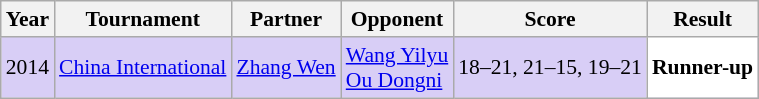<table class="sortable wikitable" style="font-size: 90%;">
<tr>
<th>Year</th>
<th>Tournament</th>
<th>Partner</th>
<th>Opponent</th>
<th>Score</th>
<th>Result</th>
</tr>
<tr style="background:#D8CEF6">
<td align="center">2014</td>
<td align="left"><a href='#'>China International</a></td>
<td align="left"> <a href='#'>Zhang Wen</a></td>
<td align="left"> <a href='#'>Wang Yilyu</a> <br>  <a href='#'>Ou Dongni</a></td>
<td align="left">18–21, 21–15, 19–21</td>
<td style="text-align:left; background:white"> <strong>Runner-up</strong></td>
</tr>
</table>
